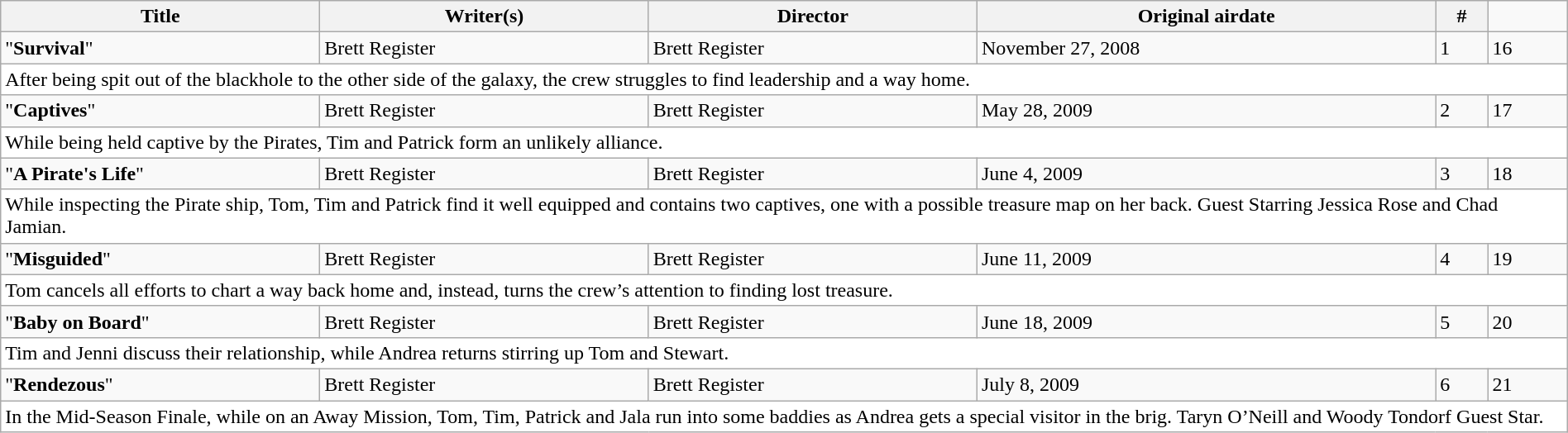<table class="wikitable" width="100%">
<tr>
<th width="250">Title</th>
<th align="center">Writer(s)</th>
<th align="center">Director</th>
<th align="center">Original airdate</th>
<th align="center">#</th>
</tr>
<tr>
<td>"<strong>Survival</strong>"</td>
<td>Brett Register</td>
<td>Brett Register</td>
<td>November 27, 2008</td>
<td>1</td>
<td>16</td>
</tr>
<tr>
<td colspan="6" bgcolor="FFFFFF">After being spit out of the blackhole to the other side of the galaxy, the crew struggles to find leadership and a way home.</td>
</tr>
<tr>
<td>"<strong>Captives</strong>"</td>
<td>Brett Register</td>
<td>Brett Register</td>
<td>May 28, 2009</td>
<td>2</td>
<td>17</td>
</tr>
<tr>
<td colspan="6" bgcolor="FFFFFF">While being held captive by the Pirates, Tim and Patrick form an unlikely alliance.</td>
</tr>
<tr>
<td>"<strong>A Pirate's Life</strong>"</td>
<td>Brett Register</td>
<td>Brett Register</td>
<td>June 4, 2009</td>
<td>3</td>
<td>18</td>
</tr>
<tr>
<td colspan="6" bgcolor="FFFFFF">While inspecting the Pirate ship, Tom, Tim and Patrick find it well equipped and contains two captives, one with a possible treasure map on her back. Guest Starring Jessica Rose and Chad Jamian.</td>
</tr>
<tr>
<td>"<strong>Misguided</strong>"</td>
<td>Brett Register</td>
<td>Brett Register</td>
<td>June 11, 2009</td>
<td>4</td>
<td>19</td>
</tr>
<tr>
<td colspan="6" bgcolor="FFFFFF">Tom cancels all efforts to chart a way back home and, instead, turns the crew’s attention to finding lost treasure.</td>
</tr>
<tr>
<td>"<strong>Baby on Board</strong>"</td>
<td>Brett Register</td>
<td>Brett Register</td>
<td>June 18, 2009</td>
<td>5</td>
<td>20</td>
</tr>
<tr>
<td colspan="6" bgcolor="FFFFFF">Tim and Jenni discuss their relationship, while Andrea returns stirring up Tom and Stewart.</td>
</tr>
<tr>
<td>"<strong>Rendezous</strong>"</td>
<td>Brett Register</td>
<td>Brett Register</td>
<td>July 8, 2009</td>
<td>6</td>
<td>21</td>
</tr>
<tr>
<td colspan="6" bgcolor="FFFFFF">In the Mid-Season Finale, while on an Away Mission, Tom, Tim, Patrick and Jala run into some baddies as Andrea gets a special visitor in the brig. Taryn O’Neill and Woody Tondorf Guest Star.</td>
</tr>
</table>
